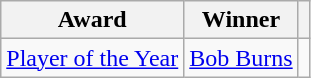<table class="wikitable">
<tr>
<th>Award</th>
<th>Winner</th>
<th></th>
</tr>
<tr>
<td><a href='#'>Player of the Year</a></td>
<td> <a href='#'>Bob Burns</a></td>
<td></td>
</tr>
</table>
